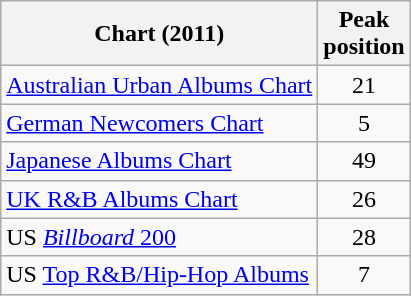<table class="wikitable sortable">
<tr>
<th align="left">Chart (2011)</th>
<th align="left">Peak<br>position</th>
</tr>
<tr>
<td align="left"><a href='#'>Australian Urban Albums Chart</a></td>
<td style="text-align:center;">21</td>
</tr>
<tr>
<td align="left"><a href='#'>German Newcomers Chart</a></td>
<td style="text-align:center;">5</td>
</tr>
<tr>
<td><a href='#'>Japanese Albums Chart</a></td>
<td style="text-align:center;">49</td>
</tr>
<tr>
<td align="left"><a href='#'>UK R&B Albums Chart</a></td>
<td style="text-align:center;">26</td>
</tr>
<tr>
<td>US <a href='#'><em>Billboard</em> 200</a></td>
<td style="text-align:center;">28</td>
</tr>
<tr>
<td>US <a href='#'>Top R&B/Hip-Hop Albums</a></td>
<td style="text-align:center;">7</td>
</tr>
</table>
